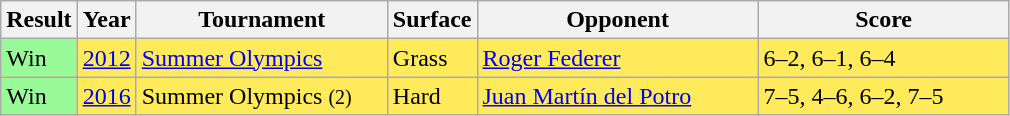<table class="sortable wikitable">
<tr>
<th>Result</th>
<th>Year</th>
<th width=160>Tournament</th>
<th>Surface</th>
<th width=180>Opponent</th>
<th width=160 class="unsortable">Score</th>
</tr>
<tr bgcolor=FFEA5C>
<td bgcolor=98FB98>Win</td>
<td><a href='#'>2012</a></td>
<td><a href='#'>Summer Olympics</a></td>
<td>Grass</td>
<td> <a href='#'>Roger Federer</a></td>
<td>6–2, 6–1, 6–4</td>
</tr>
<tr bgcolor=FFEA5C>
<td bgcolor=98FB98>Win</td>
<td><a href='#'>2016</a></td>
<td>Summer Olympics <small>(2)</small></td>
<td>Hard</td>
<td> <a href='#'>Juan Martín del Potro</a></td>
<td>7–5, 4–6, 6–2, 7–5</td>
</tr>
</table>
